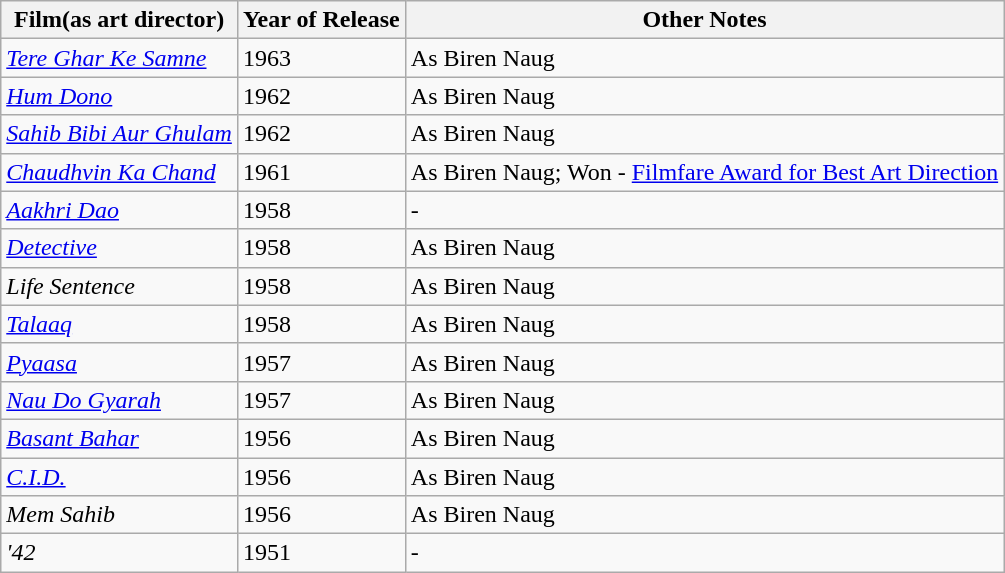<table class="wikitable">
<tr>
<th>Film(as art director)</th>
<th>Year of Release</th>
<th>Other Notes</th>
</tr>
<tr>
<td><em><a href='#'>Tere Ghar Ke Samne</a></em></td>
<td>1963</td>
<td>As Biren Naug</td>
</tr>
<tr>
<td><a href='#'><em>Hum Dono</em></a></td>
<td>1962</td>
<td>As Biren Naug</td>
</tr>
<tr>
<td><em><a href='#'>Sahib Bibi Aur Ghulam</a></em></td>
<td>1962</td>
<td>As Biren Naug</td>
</tr>
<tr>
<td><em><a href='#'>Chaudhvin Ka Chand</a></em></td>
<td>1961</td>
<td>As Biren Naug; Won - <a href='#'>Filmfare Award for Best Art Direction</a></td>
</tr>
<tr>
<td><em><a href='#'>Aakhri Dao</a></em></td>
<td>1958</td>
<td>-</td>
</tr>
<tr>
<td><a href='#'><em>Detective</em></a></td>
<td>1958</td>
<td>As Biren Naug</td>
</tr>
<tr>
<td><em>Life Sentence</em></td>
<td>1958</td>
<td>As Biren Naug</td>
</tr>
<tr>
<td><a href='#'><em>Talaaq</em></a></td>
<td>1958</td>
<td>As Biren Naug</td>
</tr>
<tr>
<td><em><a href='#'>Pyaasa</a></em></td>
<td>1957</td>
<td>As Biren Naug</td>
</tr>
<tr>
<td><em><a href='#'>Nau Do Gyarah</a></em></td>
<td>1957</td>
<td>As Biren Naug</td>
</tr>
<tr>
<td><a href='#'><em>Basant Bahar</em></a></td>
<td>1956</td>
<td>As Biren Naug</td>
</tr>
<tr>
<td><a href='#'><em>C.I.D.</em></a></td>
<td>1956</td>
<td>As Biren Naug</td>
</tr>
<tr>
<td><em>Mem Sahib</em></td>
<td>1956</td>
<td>As Biren Naug</td>
</tr>
<tr>
<td><em>'42</em></td>
<td>1951</td>
<td>-</td>
</tr>
</table>
